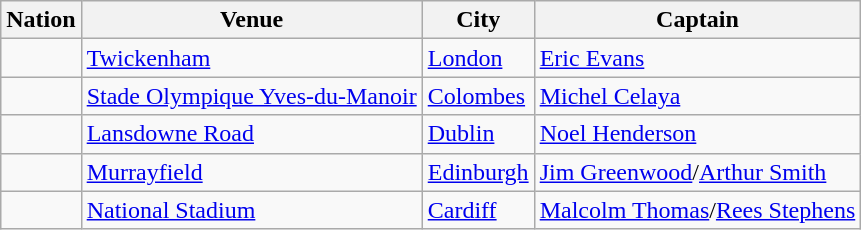<table class="wikitable">
<tr>
<th><strong>Nation</strong></th>
<th><strong>Venue</strong></th>
<th><strong>City</strong></th>
<th><strong>Captain</strong></th>
</tr>
<tr>
<td></td>
<td><a href='#'>Twickenham</a></td>
<td><a href='#'>London</a></td>
<td><a href='#'>Eric Evans</a></td>
</tr>
<tr>
<td></td>
<td><a href='#'>Stade Olympique Yves-du-Manoir</a></td>
<td><a href='#'>Colombes</a></td>
<td><a href='#'>Michel Celaya</a></td>
</tr>
<tr>
<td></td>
<td><a href='#'>Lansdowne Road</a></td>
<td><a href='#'>Dublin</a></td>
<td><a href='#'>Noel Henderson</a></td>
</tr>
<tr>
<td></td>
<td><a href='#'>Murrayfield</a></td>
<td><a href='#'>Edinburgh</a></td>
<td><a href='#'>Jim Greenwood</a>/<a href='#'>Arthur Smith</a></td>
</tr>
<tr>
<td></td>
<td><a href='#'>National Stadium</a></td>
<td><a href='#'>Cardiff</a></td>
<td><a href='#'>Malcolm Thomas</a>/<a href='#'>Rees Stephens</a></td>
</tr>
</table>
